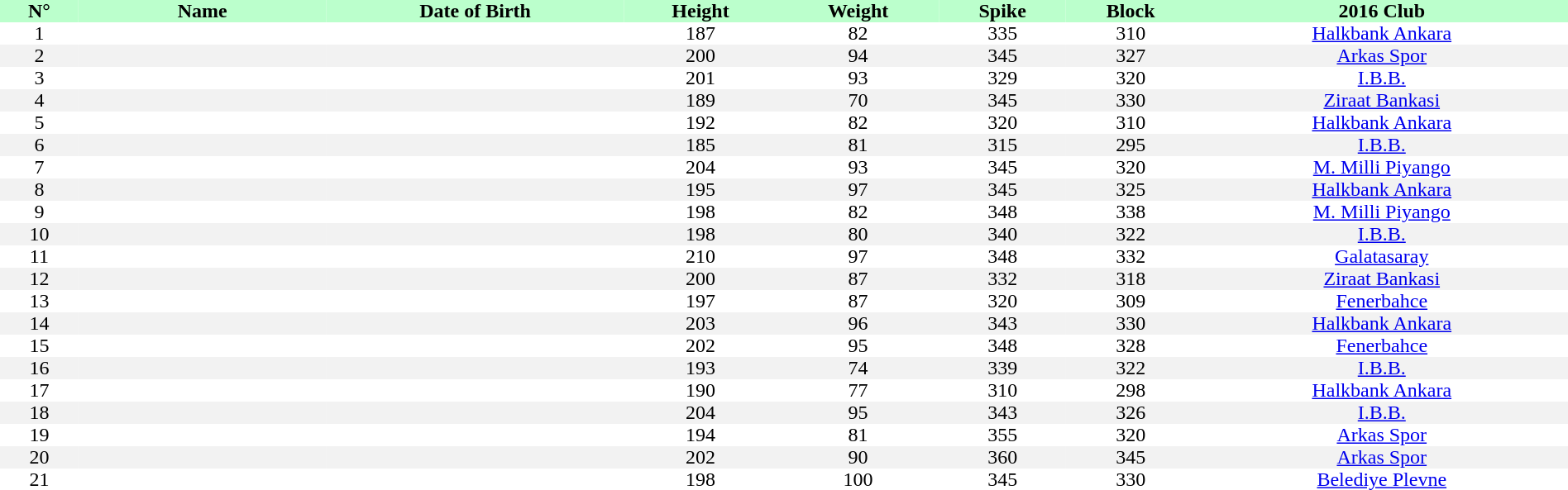<table style="text-align:center; border:none;" cellpadding=0 cellspacing=0 width=100%>
<tr style="background: #bbffcc;">
<th width="5%">N°</th>
<th width=200px>Name</th>
<th>Date of Birth</th>
<th>Height</th>
<th>Weight</th>
<th>Spike</th>
<th>Block</th>
<th>2016 Club</th>
</tr>
<tr>
<td>1</td>
<td></td>
<td></td>
<td>187</td>
<td>82</td>
<td>335</td>
<td>310</td>
<td><a href='#'>Halkbank Ankara</a></td>
</tr>
<tr bgcolor="#f2f2f2">
<td>2</td>
<td></td>
<td></td>
<td>200</td>
<td>94</td>
<td>345</td>
<td>327</td>
<td><a href='#'>Arkas Spor</a></td>
</tr>
<tr>
<td>3</td>
<td></td>
<td></td>
<td>201</td>
<td>93</td>
<td>329</td>
<td>320</td>
<td><a href='#'>I.B.B.</a></td>
</tr>
<tr bgcolor="#f2f2f2">
<td>4</td>
<td></td>
<td></td>
<td>189</td>
<td>70</td>
<td>345</td>
<td>330</td>
<td><a href='#'>Ziraat Bankasi</a></td>
</tr>
<tr>
<td>5</td>
<td></td>
<td></td>
<td>192</td>
<td>82</td>
<td>320</td>
<td>310</td>
<td><a href='#'>Halkbank Ankara</a></td>
</tr>
<tr bgcolor="#f2f2f2">
<td>6</td>
<td></td>
<td></td>
<td>185</td>
<td>81</td>
<td>315</td>
<td>295</td>
<td><a href='#'>I.B.B.</a></td>
</tr>
<tr>
<td>7</td>
<td></td>
<td></td>
<td>204</td>
<td>93</td>
<td>345</td>
<td>320</td>
<td><a href='#'>M. Milli Piyango</a></td>
</tr>
<tr bgcolor="#f2f2f2">
<td>8</td>
<td></td>
<td></td>
<td>195</td>
<td>97</td>
<td>345</td>
<td>325</td>
<td><a href='#'>Halkbank Ankara</a></td>
</tr>
<tr>
<td>9</td>
<td></td>
<td></td>
<td>198</td>
<td>82</td>
<td>348</td>
<td>338</td>
<td><a href='#'>M. Milli Piyango</a></td>
</tr>
<tr bgcolor="#f2f2f2">
<td>10</td>
<td></td>
<td></td>
<td>198</td>
<td>80</td>
<td>340</td>
<td>322</td>
<td><a href='#'>I.B.B.</a></td>
</tr>
<tr>
<td>11</td>
<td></td>
<td></td>
<td>210</td>
<td>97</td>
<td>348</td>
<td>332</td>
<td><a href='#'>Galatasaray</a></td>
</tr>
<tr bgcolor="#f2f2f2">
<td>12</td>
<td></td>
<td></td>
<td>200</td>
<td>87</td>
<td>332</td>
<td>318</td>
<td><a href='#'>Ziraat Bankasi</a></td>
</tr>
<tr>
<td>13</td>
<td></td>
<td></td>
<td>197</td>
<td>87</td>
<td>320</td>
<td>309</td>
<td><a href='#'>Fenerbahce</a></td>
</tr>
<tr bgcolor="#f2f2f2">
<td>14</td>
<td></td>
<td></td>
<td>203</td>
<td>96</td>
<td>343</td>
<td>330</td>
<td><a href='#'>Halkbank Ankara</a></td>
</tr>
<tr>
<td>15</td>
<td></td>
<td></td>
<td>202</td>
<td>95</td>
<td>348</td>
<td>328</td>
<td><a href='#'>Fenerbahce</a></td>
</tr>
<tr bgcolor="#f2f2f2">
<td>16</td>
<td></td>
<td></td>
<td>193</td>
<td>74</td>
<td>339</td>
<td>322</td>
<td><a href='#'>I.B.B.</a></td>
</tr>
<tr>
<td>17</td>
<td></td>
<td></td>
<td>190</td>
<td>77</td>
<td>310</td>
<td>298</td>
<td><a href='#'>Halkbank Ankara</a></td>
</tr>
<tr bgcolor="#f2f2f2">
<td>18</td>
<td></td>
<td></td>
<td>204</td>
<td>95</td>
<td>343</td>
<td>326</td>
<td><a href='#'>I.B.B.</a></td>
</tr>
<tr>
<td>19</td>
<td></td>
<td></td>
<td>194</td>
<td>81</td>
<td>355</td>
<td>320</td>
<td><a href='#'>Arkas Spor</a></td>
</tr>
<tr bgcolor="#f2f2f2">
<td>20</td>
<td></td>
<td></td>
<td>202</td>
<td>90</td>
<td>360</td>
<td>345</td>
<td><a href='#'>Arkas Spor</a></td>
</tr>
<tr>
<td>21</td>
<td></td>
<td></td>
<td>198</td>
<td>100</td>
<td>345</td>
<td>330</td>
<td><a href='#'>Belediye Plevne</a></td>
</tr>
</table>
